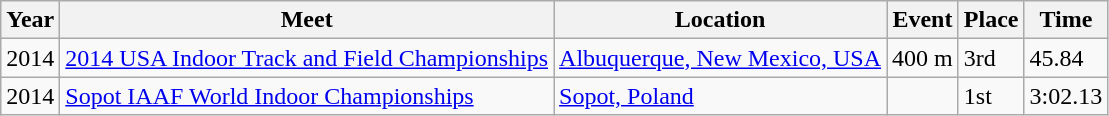<table class="wikitable">
<tr>
<th>Year</th>
<th>Meet</th>
<th>Location</th>
<th>Event</th>
<th>Place</th>
<th>Time</th>
</tr>
<tr>
<td>2014</td>
<td><a href='#'>2014 USA Indoor Track and Field Championships</a></td>
<td><a href='#'>Albuquerque, New Mexico, USA</a></td>
<td>400 m</td>
<td>3rd</td>
<td>45.84</td>
</tr>
<tr>
<td>2014</td>
<td><a href='#'>Sopot IAAF World Indoor Championships</a></td>
<td><a href='#'>Sopot, Poland</a></td>
<td></td>
<td>1st</td>
<td>3:02.13</td>
</tr>
</table>
